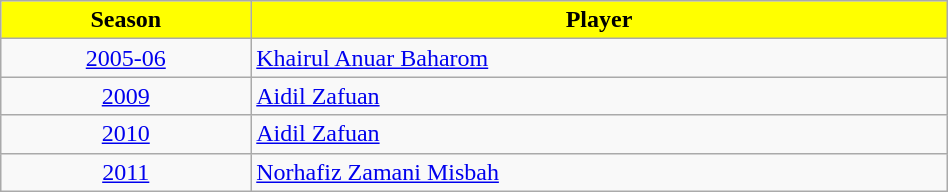<table class="wikitable" style=width:50%>
<tr>
<th style="background:yellow; color:black; text-align:center;">Season</th>
<th style="background:yellow; color:black; text-align:center;">Player</th>
</tr>
<tr>
<td align="center"><a href='#'>2005-06</a></td>
<td> <a href='#'>Khairul Anuar Baharom</a></td>
</tr>
<tr>
<td align="center"><a href='#'>2009</a></td>
<td> <a href='#'>Aidil Zafuan</a></td>
</tr>
<tr>
<td align="center"><a href='#'>2010</a></td>
<td> <a href='#'>Aidil Zafuan</a></td>
</tr>
<tr>
<td align="center"><a href='#'>2011</a></td>
<td> <a href='#'>Norhafiz Zamani Misbah</a></td>
</tr>
</table>
